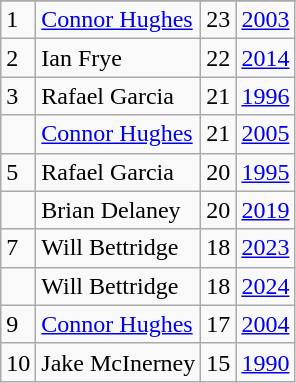<table class="wikitable">
<tr>
</tr>
<tr>
<td>1</td>
<td><a href='#'>Connor Hughes</a></td>
<td>23</td>
<td><a href='#'>2003</a></td>
</tr>
<tr>
<td>2</td>
<td>Ian Frye</td>
<td>22</td>
<td><a href='#'>2014</a></td>
</tr>
<tr>
<td>3</td>
<td>Rafael Garcia</td>
<td>21</td>
<td><a href='#'>1996</a></td>
</tr>
<tr>
<td></td>
<td><a href='#'>Connor Hughes</a></td>
<td>21</td>
<td><a href='#'>2005</a></td>
</tr>
<tr>
<td>5</td>
<td>Rafael Garcia</td>
<td>20</td>
<td><a href='#'>1995</a></td>
</tr>
<tr>
<td></td>
<td>Brian Delaney</td>
<td>20</td>
<td><a href='#'>2019</a></td>
</tr>
<tr>
<td>7</td>
<td>Will Bettridge</td>
<td>18</td>
<td><a href='#'>2023</a></td>
</tr>
<tr>
<td></td>
<td>Will Bettridge</td>
<td>18</td>
<td><a href='#'>2024</a></td>
</tr>
<tr>
<td>9</td>
<td><a href='#'>Connor Hughes</a></td>
<td>17</td>
<td><a href='#'>2004</a></td>
</tr>
<tr>
<td>10</td>
<td>Jake McInerney</td>
<td>15</td>
<td><a href='#'>1990</a></td>
</tr>
</table>
